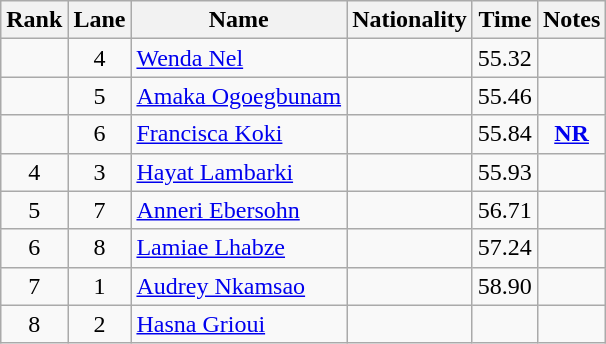<table class="wikitable sortable" style="text-align:center">
<tr>
<th>Rank</th>
<th>Lane</th>
<th>Name</th>
<th>Nationality</th>
<th>Time</th>
<th>Notes</th>
</tr>
<tr>
<td></td>
<td>4</td>
<td align=left><a href='#'>Wenda Nel</a></td>
<td align=left></td>
<td>55.32</td>
<td></td>
</tr>
<tr>
<td></td>
<td>5</td>
<td align=left><a href='#'>Amaka Ogoegbunam</a></td>
<td align=left></td>
<td>55.46</td>
<td></td>
</tr>
<tr>
<td></td>
<td>6</td>
<td align=left><a href='#'>Francisca Koki</a></td>
<td align=left></td>
<td>55.84</td>
<td><strong><a href='#'>NR</a></strong></td>
</tr>
<tr>
<td>4</td>
<td>3</td>
<td align=left><a href='#'>Hayat Lambarki</a></td>
<td align=left></td>
<td>55.93</td>
<td></td>
</tr>
<tr>
<td>5</td>
<td>7</td>
<td align=left><a href='#'>Anneri Ebersohn</a></td>
<td align=left></td>
<td>56.71</td>
<td></td>
</tr>
<tr>
<td>6</td>
<td>8</td>
<td align=left><a href='#'>Lamiae Lhabze</a></td>
<td align=left></td>
<td>57.24</td>
<td></td>
</tr>
<tr>
<td>7</td>
<td>1</td>
<td align=left><a href='#'>Audrey Nkamsao</a></td>
<td align=left></td>
<td>58.90</td>
<td></td>
</tr>
<tr>
<td>8</td>
<td>2</td>
<td align=left><a href='#'>Hasna Grioui</a></td>
<td align=left></td>
<td></td>
<td></td>
</tr>
</table>
